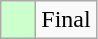<table class="wikitable">
<tr>
<td bgcolor="#ccffcc">    </td>
<td>Final</td>
</tr>
</table>
